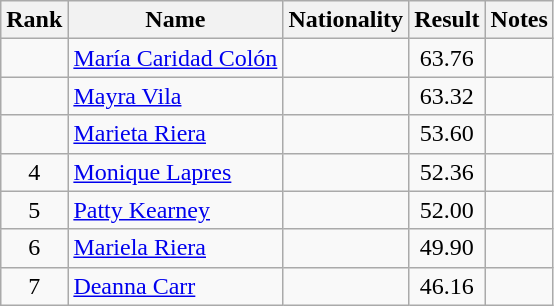<table class="wikitable sortable" style="text-align:center">
<tr>
<th>Rank</th>
<th>Name</th>
<th>Nationality</th>
<th>Result</th>
<th>Notes</th>
</tr>
<tr>
<td></td>
<td align=left><a href='#'>María Caridad Colón</a></td>
<td align=left></td>
<td>63.76</td>
<td></td>
</tr>
<tr>
<td></td>
<td align=left><a href='#'>Mayra Vila</a></td>
<td align=left></td>
<td>63.32</td>
<td></td>
</tr>
<tr>
<td></td>
<td align=left><a href='#'>Marieta Riera</a></td>
<td align=left></td>
<td>53.60</td>
<td></td>
</tr>
<tr>
<td>4</td>
<td align=left><a href='#'>Monique Lapres</a></td>
<td align=left></td>
<td>52.36</td>
<td></td>
</tr>
<tr>
<td>5</td>
<td align=left><a href='#'>Patty Kearney</a></td>
<td align=left></td>
<td>52.00</td>
<td></td>
</tr>
<tr>
<td>6</td>
<td align=left><a href='#'>Mariela Riera</a></td>
<td align=left></td>
<td>49.90</td>
<td></td>
</tr>
<tr>
<td>7</td>
<td align=left><a href='#'>Deanna Carr</a></td>
<td align=left></td>
<td>46.16</td>
<td></td>
</tr>
</table>
